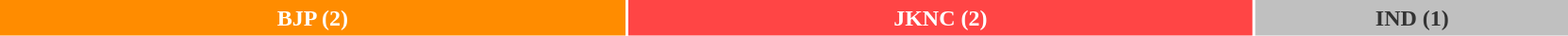<table style="width:88%; text-align:center;">
<tr style="color:white; height:25px;">
<td style="background:DarkOrange; width:40.00%;"><strong>BJP (2)</strong></td>
<td style="background:#FF4545; width:40.00%;"><strong>JKNC (2)</strong></td>
<td style="background:Silver;color:#333; width:20%;"><strong>IND (1)</strong></td>
</tr>
<tr>
</tr>
</table>
